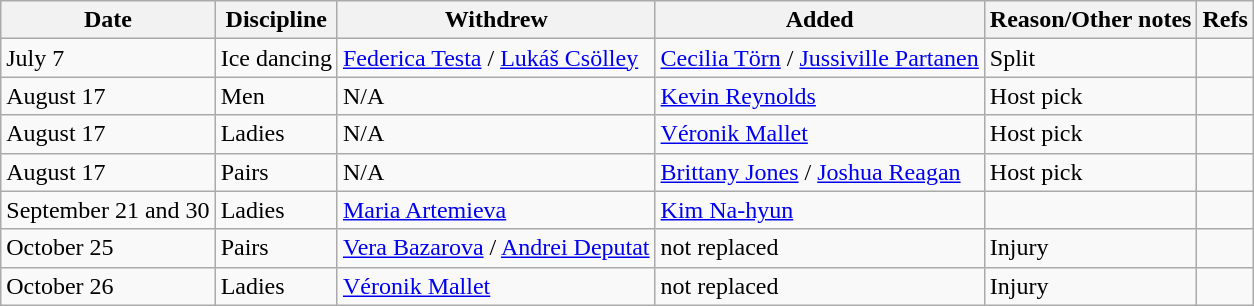<table class="wikitable sortable">
<tr>
<th>Date</th>
<th>Discipline</th>
<th>Withdrew</th>
<th>Added</th>
<th>Reason/Other notes</th>
<th>Refs</th>
</tr>
<tr>
<td>July 7</td>
<td>Ice dancing</td>
<td> <a href='#'>Federica Testa</a> / <a href='#'>Lukáš Csölley</a></td>
<td> <a href='#'>Cecilia Törn</a> / <a href='#'>Jussiville Partanen</a></td>
<td>Split</td>
<td></td>
</tr>
<tr>
<td>August 17</td>
<td>Men</td>
<td>N/A</td>
<td> <a href='#'>Kevin Reynolds</a></td>
<td>Host pick</td>
<td></td>
</tr>
<tr>
<td>August 17</td>
<td>Ladies</td>
<td>N/A</td>
<td> <a href='#'>Véronik Mallet</a></td>
<td>Host pick</td>
<td></td>
</tr>
<tr>
<td>August 17</td>
<td>Pairs</td>
<td>N/A</td>
<td> <a href='#'>Brittany Jones</a> / <a href='#'>Joshua Reagan</a></td>
<td>Host pick</td>
<td></td>
</tr>
<tr>
<td>September 21 and 30</td>
<td>Ladies</td>
<td> <a href='#'>Maria Artemieva</a></td>
<td> <a href='#'>Kim Na-hyun</a></td>
<td></td>
<td></td>
</tr>
<tr>
<td>October 25</td>
<td>Pairs</td>
<td> <a href='#'>Vera Bazarova</a> / <a href='#'>Andrei Deputat</a></td>
<td>not replaced</td>
<td>Injury</td>
<td></td>
</tr>
<tr>
<td>October 26</td>
<td>Ladies</td>
<td> <a href='#'>Véronik Mallet</a></td>
<td>not replaced</td>
<td>Injury</td>
<td></td>
</tr>
</table>
